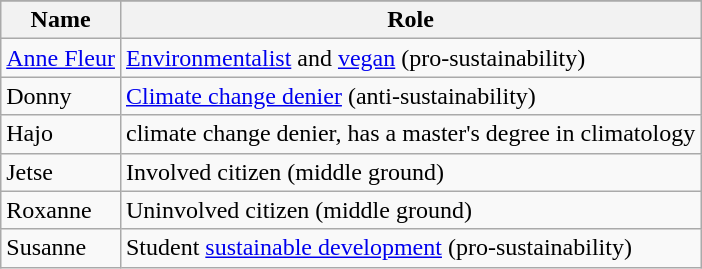<table class= "wikitable">
<tr bgcolor="#CCCCCC">
</tr>
<tr>
<th>Name</th>
<th>Role</th>
</tr>
<tr>
<td><a href='#'>Anne Fleur</a></td>
<td><a href='#'>Environmentalist</a> and <a href='#'>vegan</a> (pro-sustainability)</td>
</tr>
<tr>
<td>Donny</td>
<td><a href='#'>Climate change denier</a> (anti-sustainability)</td>
</tr>
<tr>
<td>Hajo</td>
<td>climate change denier, has a master's degree in climatology</td>
</tr>
<tr>
<td>Jetse</td>
<td>Involved citizen (middle ground)</td>
</tr>
<tr>
<td>Roxanne</td>
<td>Uninvolved citizen (middle ground)</td>
</tr>
<tr>
<td>Susanne</td>
<td>Student <a href='#'>sustainable development</a> (pro-sustainability)</td>
</tr>
</table>
